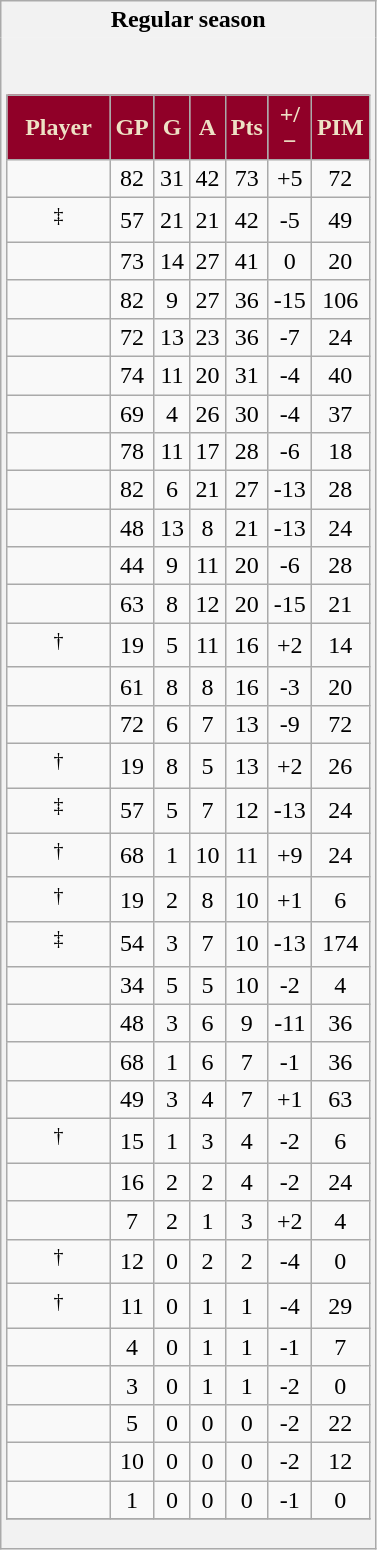<table class="wikitable" style="border: 1px solid #aaa;">
<tr>
<th style="border: 0;">Regular season</th>
</tr>
<tr>
<td style="background: #f2f2f2; border: 0; text-align: center;"><br><table class="wikitable sortable" width="100%">
<tr align=center>
<th style="background:#900028; color:#EEE1C5" width="40%">Player</th>
<th style="background:#900028; color:#EEE1C5" width="10%">GP</th>
<th style="background:#900028; color:#EEE1C5" width="10%">G</th>
<th style="background:#900028; color:#EEE1C5" width="10%">A</th>
<th style="background:#900028; color:#EEE1C5" width="10%">Pts</th>
<th style="background:#900028; color:#EEE1C5" width="10%">+/−</th>
<th style="background:#900028; color:#EEE1C5" width="10%">PIM</th>
</tr>
<tr align=center>
<td></td>
<td>82</td>
<td>31</td>
<td>42</td>
<td>73</td>
<td>+5</td>
<td>72</td>
</tr>
<tr align=center>
<td><sup>‡</sup></td>
<td>57</td>
<td>21</td>
<td>21</td>
<td>42</td>
<td>-5</td>
<td>49</td>
</tr>
<tr align=center>
<td></td>
<td>73</td>
<td>14</td>
<td>27</td>
<td>41</td>
<td>0</td>
<td>20</td>
</tr>
<tr align=center>
<td></td>
<td>82</td>
<td>9</td>
<td>27</td>
<td>36</td>
<td>-15</td>
<td>106</td>
</tr>
<tr align=center>
<td></td>
<td>72</td>
<td>13</td>
<td>23</td>
<td>36</td>
<td>-7</td>
<td>24</td>
</tr>
<tr align=center>
<td></td>
<td>74</td>
<td>11</td>
<td>20</td>
<td>31</td>
<td>-4</td>
<td>40</td>
</tr>
<tr align=center>
<td></td>
<td>69</td>
<td>4</td>
<td>26</td>
<td>30</td>
<td>-4</td>
<td>37</td>
</tr>
<tr align=center>
<td></td>
<td>78</td>
<td>11</td>
<td>17</td>
<td>28</td>
<td>-6</td>
<td>18</td>
</tr>
<tr align=center>
<td></td>
<td>82</td>
<td>6</td>
<td>21</td>
<td>27</td>
<td>-13</td>
<td>28</td>
</tr>
<tr align=center>
<td></td>
<td>48</td>
<td>13</td>
<td>8</td>
<td>21</td>
<td>-13</td>
<td>24</td>
</tr>
<tr align=center>
<td></td>
<td>44</td>
<td>9</td>
<td>11</td>
<td>20</td>
<td>-6</td>
<td>28</td>
</tr>
<tr align=center>
<td></td>
<td>63</td>
<td>8</td>
<td>12</td>
<td>20</td>
<td>-15</td>
<td>21</td>
</tr>
<tr align=center>
<td><sup>†</sup></td>
<td>19</td>
<td>5</td>
<td>11</td>
<td>16</td>
<td>+2</td>
<td>14</td>
</tr>
<tr align=center>
<td></td>
<td>61</td>
<td>8</td>
<td>8</td>
<td>16</td>
<td>-3</td>
<td>20</td>
</tr>
<tr align=center>
<td></td>
<td>72</td>
<td>6</td>
<td>7</td>
<td>13</td>
<td>-9</td>
<td>72</td>
</tr>
<tr align=center>
<td><sup>†</sup></td>
<td>19</td>
<td>8</td>
<td>5</td>
<td>13</td>
<td>+2</td>
<td>26</td>
</tr>
<tr align=center>
<td><sup>‡</sup></td>
<td>57</td>
<td>5</td>
<td>7</td>
<td>12</td>
<td>-13</td>
<td>24</td>
</tr>
<tr align=center>
<td><sup>†</sup></td>
<td>68</td>
<td>1</td>
<td>10</td>
<td>11</td>
<td>+9</td>
<td>24</td>
</tr>
<tr align=center>
<td><sup>†</sup></td>
<td>19</td>
<td>2</td>
<td>8</td>
<td>10</td>
<td>+1</td>
<td>6</td>
</tr>
<tr align=center>
<td><sup>‡</sup></td>
<td>54</td>
<td>3</td>
<td>7</td>
<td>10</td>
<td>-13</td>
<td>174</td>
</tr>
<tr align=center>
<td></td>
<td>34</td>
<td>5</td>
<td>5</td>
<td>10</td>
<td>-2</td>
<td>4</td>
</tr>
<tr align=center>
<td></td>
<td>48</td>
<td>3</td>
<td>6</td>
<td>9</td>
<td>-11</td>
<td>36</td>
</tr>
<tr align=center>
<td></td>
<td>68</td>
<td>1</td>
<td>6</td>
<td>7</td>
<td>-1</td>
<td>36</td>
</tr>
<tr align=center>
<td></td>
<td>49</td>
<td>3</td>
<td>4</td>
<td>7</td>
<td>+1</td>
<td>63</td>
</tr>
<tr align=center>
<td><sup>†</sup></td>
<td>15</td>
<td>1</td>
<td>3</td>
<td>4</td>
<td>-2</td>
<td>6</td>
</tr>
<tr align=center>
<td></td>
<td>16</td>
<td>2</td>
<td>2</td>
<td>4</td>
<td>-2</td>
<td>24</td>
</tr>
<tr align=center>
<td></td>
<td>7</td>
<td>2</td>
<td>1</td>
<td>3</td>
<td>+2</td>
<td>4</td>
</tr>
<tr align=center>
<td><sup>†</sup></td>
<td>12</td>
<td>0</td>
<td>2</td>
<td>2</td>
<td>-4</td>
<td>0</td>
</tr>
<tr align=center>
<td><sup>†</sup></td>
<td>11</td>
<td>0</td>
<td>1</td>
<td>1</td>
<td>-4</td>
<td>29</td>
</tr>
<tr align=center>
<td></td>
<td>4</td>
<td>0</td>
<td>1</td>
<td>1</td>
<td>-1</td>
<td>7</td>
</tr>
<tr align=center>
<td></td>
<td>3</td>
<td>0</td>
<td>1</td>
<td>1</td>
<td>-2</td>
<td>0</td>
</tr>
<tr align=center>
<td></td>
<td>5</td>
<td>0</td>
<td>0</td>
<td>0</td>
<td>-2</td>
<td>22</td>
</tr>
<tr align=center>
<td></td>
<td>10</td>
<td>0</td>
<td>0</td>
<td>0</td>
<td>-2</td>
<td>12</td>
</tr>
<tr align=center>
<td></td>
<td>1</td>
<td>0</td>
<td>0</td>
<td>0</td>
<td>-1</td>
<td>0</td>
</tr>
<tr>
</tr>
</table>
</td>
</tr>
</table>
